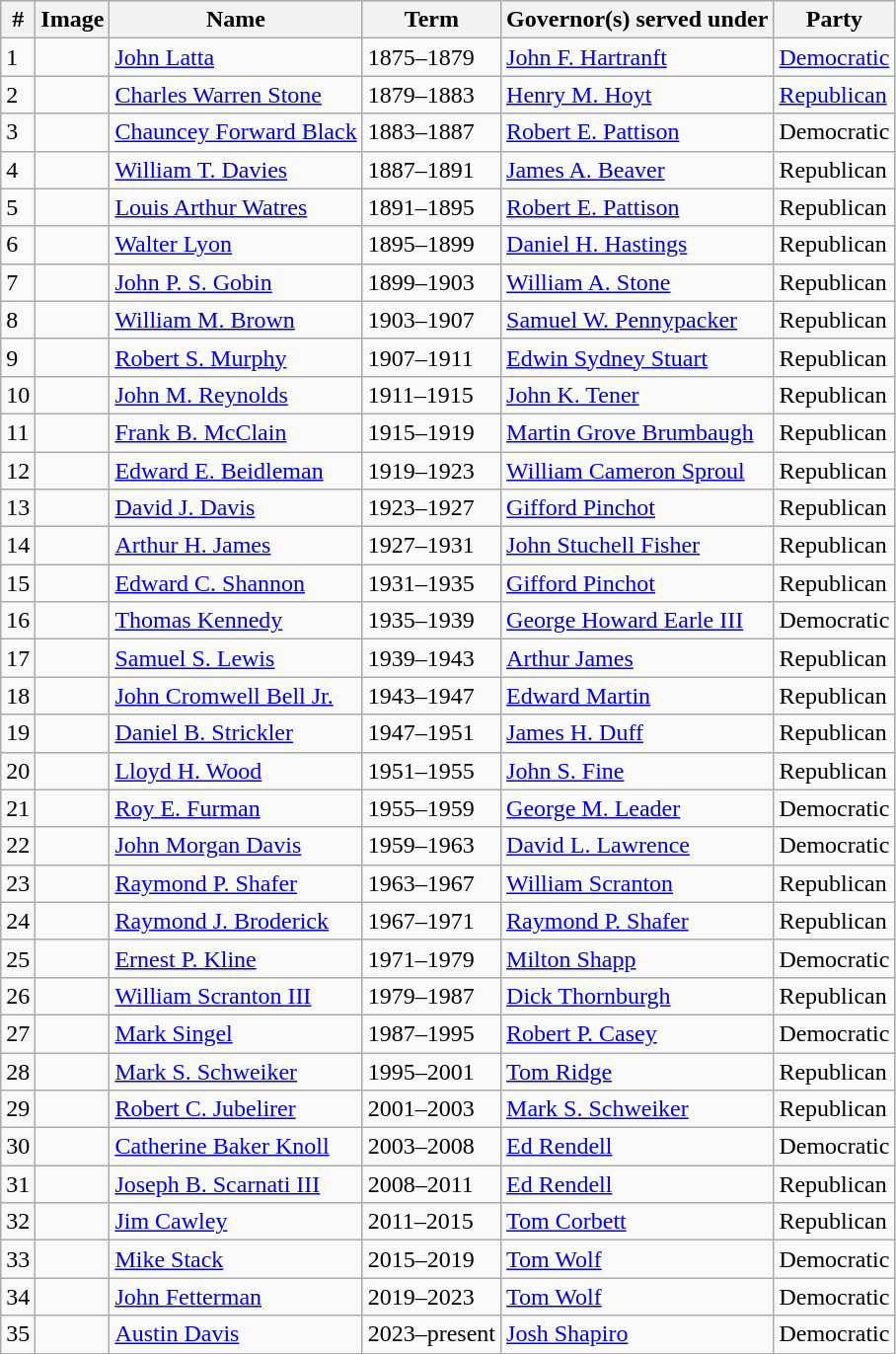<table class="wikitable">
<tr>
<th>#</th>
<th>Image</th>
<th>Name</th>
<th>Term</th>
<th>Governor(s) served under</th>
<th>Party</th>
</tr>
<tr>
<td>1</td>
<td></td>
<td><a href='#'>John Latta</a></td>
<td>1875–1879</td>
<td><a href='#'>John F. Hartranft</a></td>
<td><a href='#'>Democratic</a></td>
</tr>
<tr>
<td>2</td>
<td></td>
<td><a href='#'>Charles Warren Stone</a></td>
<td>1879–1883</td>
<td><a href='#'>Henry M. Hoyt</a></td>
<td><a href='#'>Republican</a></td>
</tr>
<tr>
<td>3</td>
<td></td>
<td><a href='#'>Chauncey Forward Black</a></td>
<td>1883–1887</td>
<td><a href='#'>Robert E. Pattison</a></td>
<td>Democratic</td>
</tr>
<tr>
<td>4</td>
<td></td>
<td><a href='#'>William T. Davies</a></td>
<td>1887–1891</td>
<td><a href='#'>James A. Beaver</a></td>
<td>Republican</td>
</tr>
<tr>
<td>5</td>
<td></td>
<td><a href='#'>Louis Arthur Watres</a></td>
<td>1891–1895</td>
<td><a href='#'>Robert E. Pattison</a></td>
<td>Republican</td>
</tr>
<tr>
<td>6</td>
<td></td>
<td><a href='#'>Walter Lyon</a></td>
<td>1895–1899</td>
<td><a href='#'>Daniel H. Hastings</a></td>
<td>Republican</td>
</tr>
<tr>
<td>7</td>
<td></td>
<td><a href='#'>John P. S. Gobin</a></td>
<td>1899–1903</td>
<td><a href='#'>William A. Stone</a></td>
<td>Republican</td>
</tr>
<tr>
<td>8</td>
<td></td>
<td><a href='#'>William M. Brown</a></td>
<td>1903–1907</td>
<td><a href='#'>Samuel W. Pennypacker</a></td>
<td>Republican</td>
</tr>
<tr>
<td>9</td>
<td></td>
<td><a href='#'>Robert S. Murphy</a></td>
<td>1907–1911</td>
<td><a href='#'>Edwin Sydney Stuart</a></td>
<td>Republican</td>
</tr>
<tr>
<td>10</td>
<td></td>
<td><a href='#'>John M. Reynolds</a></td>
<td>1911–1915</td>
<td><a href='#'>John K. Tener</a></td>
<td>Republican</td>
</tr>
<tr>
<td>11</td>
<td></td>
<td><a href='#'>Frank B. McClain</a></td>
<td>1915–1919</td>
<td><a href='#'>Martin Grove Brumbaugh</a></td>
<td>Republican</td>
</tr>
<tr>
<td>12</td>
<td></td>
<td><a href='#'>Edward E. Beidleman</a></td>
<td>1919–1923</td>
<td><a href='#'>William Cameron Sproul</a></td>
<td>Republican</td>
</tr>
<tr>
<td>13</td>
<td></td>
<td><a href='#'>David J. Davis</a></td>
<td>1923–1927</td>
<td><a href='#'>Gifford Pinchot</a></td>
<td>Republican</td>
</tr>
<tr>
<td>14</td>
<td></td>
<td><a href='#'>Arthur H. James</a></td>
<td>1927–1931</td>
<td><a href='#'>John Stuchell Fisher</a></td>
<td>Republican</td>
</tr>
<tr>
<td>15</td>
<td></td>
<td><a href='#'>Edward C. Shannon</a></td>
<td>1931–1935</td>
<td><a href='#'>Gifford Pinchot</a></td>
<td>Republican</td>
</tr>
<tr>
<td>16</td>
<td></td>
<td><a href='#'>Thomas Kennedy</a></td>
<td>1935–1939</td>
<td><a href='#'>George Howard Earle III</a></td>
<td>Democratic</td>
</tr>
<tr>
<td>17</td>
<td></td>
<td><a href='#'>Samuel S. Lewis</a></td>
<td>1939–1943</td>
<td><a href='#'>Arthur James</a></td>
<td>Republican</td>
</tr>
<tr>
<td>18</td>
<td></td>
<td><a href='#'>John Cromwell Bell Jr.</a></td>
<td>1943–1947</td>
<td><a href='#'>Edward Martin</a></td>
<td>Republican</td>
</tr>
<tr>
<td>19</td>
<td></td>
<td><a href='#'>Daniel B. Strickler</a></td>
<td>1947–1951</td>
<td><a href='#'>James H. Duff</a></td>
<td>Republican</td>
</tr>
<tr>
<td>20</td>
<td></td>
<td><a href='#'>Lloyd H. Wood</a></td>
<td>1951–1955</td>
<td><a href='#'>John S. Fine</a></td>
<td>Republican</td>
</tr>
<tr>
<td>21</td>
<td></td>
<td><a href='#'>Roy E. Furman</a></td>
<td>1955–1959</td>
<td><a href='#'>George M. Leader</a></td>
<td>Democratic</td>
</tr>
<tr>
<td>22</td>
<td></td>
<td><a href='#'>John Morgan Davis</a></td>
<td>1959–1963</td>
<td><a href='#'>David L. Lawrence</a></td>
<td>Democratic</td>
</tr>
<tr>
<td>23</td>
<td></td>
<td><a href='#'>Raymond P. Shafer</a></td>
<td>1963–1967</td>
<td><a href='#'>William Scranton</a></td>
<td>Republican</td>
</tr>
<tr>
<td>24</td>
<td></td>
<td><a href='#'>Raymond J. Broderick</a></td>
<td>1967–1971</td>
<td><a href='#'>Raymond P. Shafer</a></td>
<td>Republican</td>
</tr>
<tr>
<td>25</td>
<td></td>
<td><a href='#'>Ernest P. Kline</a></td>
<td>1971–1979</td>
<td><a href='#'>Milton Shapp</a></td>
<td>Democratic</td>
</tr>
<tr>
<td>26</td>
<td></td>
<td><a href='#'>William Scranton III</a></td>
<td>1979–1987</td>
<td><a href='#'>Dick Thornburgh</a></td>
<td>Republican</td>
</tr>
<tr>
<td>27</td>
<td></td>
<td><a href='#'>Mark Singel</a></td>
<td>1987–1995</td>
<td><a href='#'>Robert P. Casey</a></td>
<td>Democratic</td>
</tr>
<tr>
<td>28</td>
<td></td>
<td><a href='#'>Mark S. Schweiker</a></td>
<td>1995–2001</td>
<td><a href='#'>Tom Ridge</a></td>
<td>Republican</td>
</tr>
<tr>
<td>29</td>
<td></td>
<td><a href='#'>Robert C. Jubelirer</a></td>
<td>2001–2003</td>
<td><a href='#'>Mark S. Schweiker</a></td>
<td>Republican</td>
</tr>
<tr>
<td>30</td>
<td></td>
<td><a href='#'>Catherine Baker Knoll</a></td>
<td>2003–2008</td>
<td><a href='#'>Ed Rendell</a></td>
<td>Democratic</td>
</tr>
<tr>
<td>31</td>
<td></td>
<td><a href='#'>Joseph B. Scarnati III</a></td>
<td>2008–2011</td>
<td><a href='#'>Ed Rendell</a></td>
<td>Republican</td>
</tr>
<tr>
<td>32</td>
<td></td>
<td><a href='#'>Jim Cawley</a></td>
<td>2011–2015</td>
<td><a href='#'>Tom Corbett</a></td>
<td>Republican</td>
</tr>
<tr>
<td>33</td>
<td></td>
<td><a href='#'>Mike Stack</a></td>
<td>2015–2019</td>
<td><a href='#'>Tom Wolf</a></td>
<td>Democratic</td>
</tr>
<tr>
<td>34</td>
<td></td>
<td><a href='#'>John Fetterman</a></td>
<td>2019–2023</td>
<td><a href='#'>Tom Wolf</a></td>
<td>Democratic</td>
</tr>
<tr>
<td>35</td>
<td></td>
<td><a href='#'>Austin Davis</a></td>
<td>2023–present</td>
<td><a href='#'>Josh Shapiro</a></td>
<td>Democratic</td>
</tr>
</table>
